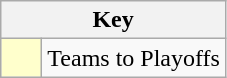<table class="wikitable" style="text-align: center;">
<tr>
<th colspan=2>Key</th>
</tr>
<tr>
<td style="background:#ffffcc; width:20px;"></td>
<td align=left>Teams to Playoffs</td>
</tr>
</table>
